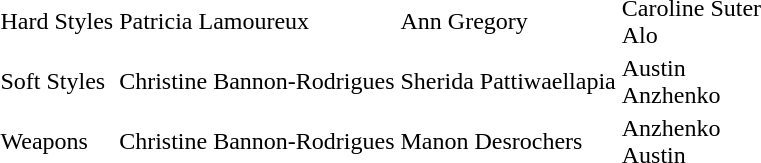<table>
<tr>
<td>Hard Styles</td>
<td>Patricia Lamoureux </td>
<td>Ann Gregory </td>
<td>Caroline Suter <br>Alo </td>
</tr>
<tr>
<td>Soft Styles</td>
<td>Christine Bannon-Rodrigues </td>
<td>Sherida Pattiwaellapia </td>
<td>Austin <br>Anzhenko </td>
</tr>
<tr>
<td>Weapons</td>
<td>Christine Bannon-Rodrigues </td>
<td>Manon Desrochers </td>
<td>Anzhenko <br>Austin </td>
</tr>
<tr>
</tr>
</table>
